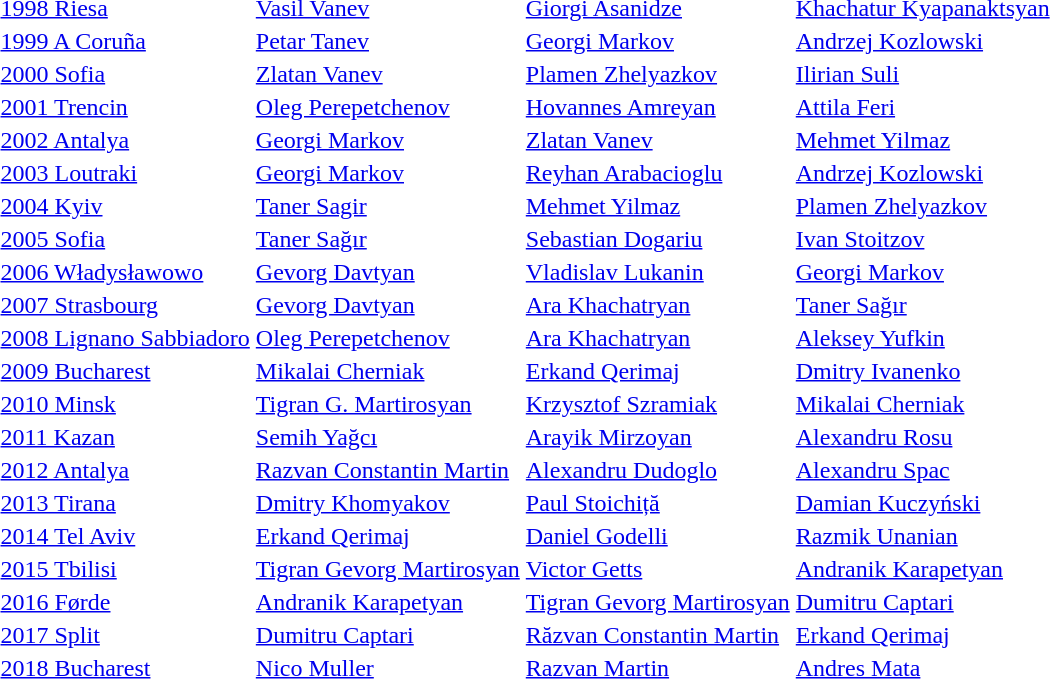<table>
<tr>
<td><a href='#'>1998 Riesa</a></td>
<td> <a href='#'>Vasil Vanev</a></td>
<td> <a href='#'>Giorgi Asanidze</a></td>
<td> <a href='#'>Khachatur Kyapanaktsyan</a></td>
</tr>
<tr>
<td><a href='#'>1999 A Coruña</a></td>
<td> <a href='#'>Petar Tanev</a></td>
<td> <a href='#'>Georgi Markov</a></td>
<td> <a href='#'>Andrzej Kozlowski</a></td>
</tr>
<tr>
<td><a href='#'>2000 Sofia</a></td>
<td> <a href='#'>Zlatan Vanev</a></td>
<td> <a href='#'>Plamen Zhelyazkov</a></td>
<td> <a href='#'>Ilirian Suli</a></td>
</tr>
<tr>
<td><a href='#'>2001 Trencin</a></td>
<td> <a href='#'>Oleg Perepetchenov</a></td>
<td> <a href='#'>Hovannes Amreyan</a></td>
<td> <a href='#'>Attila Feri</a></td>
</tr>
<tr>
<td><a href='#'>2002 Antalya</a></td>
<td> <a href='#'>Georgi Markov</a></td>
<td> <a href='#'>Zlatan Vanev</a></td>
<td> <a href='#'>Mehmet Yilmaz</a></td>
</tr>
<tr>
<td><a href='#'>2003 Loutraki</a></td>
<td> <a href='#'>Georgi Markov</a></td>
<td> <a href='#'>Reyhan Arabacioglu</a></td>
<td> <a href='#'>Andrzej Kozlowski</a></td>
</tr>
<tr>
<td><a href='#'>2004 Kyiv</a></td>
<td> <a href='#'>Taner Sagir</a></td>
<td> <a href='#'>Mehmet Yilmaz</a></td>
<td> <a href='#'>Plamen Zhelyazkov</a></td>
</tr>
<tr>
<td><a href='#'>2005 Sofia</a></td>
<td> <a href='#'>Taner Sağır</a></td>
<td> <a href='#'>Sebastian Dogariu</a></td>
<td> <a href='#'>Ivan Stoitzov</a></td>
</tr>
<tr>
<td><a href='#'>2006 Władysławowo</a></td>
<td> <a href='#'>Gevorg Davtyan</a></td>
<td> <a href='#'>Vladislav Lukanin</a></td>
<td> <a href='#'>Georgi Markov</a></td>
</tr>
<tr>
<td><a href='#'>2007 Strasbourg</a></td>
<td> <a href='#'>Gevorg Davtyan</a></td>
<td> <a href='#'>Ara Khachatryan</a></td>
<td> <a href='#'>Taner Sağır</a></td>
</tr>
<tr>
<td><a href='#'>2008 Lignano Sabbiadoro</a></td>
<td> <a href='#'>Oleg Perepetchenov</a></td>
<td> <a href='#'>Ara Khachatryan</a></td>
<td> <a href='#'>Aleksey Yufkin</a></td>
</tr>
<tr>
<td><a href='#'>2009 Bucharest</a></td>
<td> <a href='#'>Mikalai Cherniak</a></td>
<td> <a href='#'>Erkand Qerimaj</a></td>
<td> <a href='#'>Dmitry Ivanenko</a></td>
</tr>
<tr>
<td><a href='#'>2010 Minsk</a></td>
<td> <a href='#'>Tigran G. Martirosyan</a></td>
<td> <a href='#'>Krzysztof Szramiak</a></td>
<td> <a href='#'>Mikalai Cherniak</a></td>
</tr>
<tr>
<td><a href='#'>2011 Kazan</a></td>
<td> <a href='#'>Semih Yağcı</a></td>
<td> <a href='#'>Arayik Mirzoyan</a></td>
<td> <a href='#'>Alexandru Rosu</a></td>
</tr>
<tr>
<td><a href='#'>2012 Antalya</a></td>
<td> <a href='#'>Razvan Constantin Martin</a></td>
<td> <a href='#'>Alexandru Dudoglo</a></td>
<td> <a href='#'>Alexandru Spac </a></td>
</tr>
<tr>
<td><a href='#'>2013 Tirana</a></td>
<td> <a href='#'>Dmitry Khomyakov</a></td>
<td> <a href='#'>Paul Stoichiță</a></td>
<td> <a href='#'>Damian Kuczyński</a></td>
</tr>
<tr>
<td><a href='#'>2014 Tel Aviv</a></td>
<td> <a href='#'>Erkand Qerimaj</a></td>
<td> <a href='#'>Daniel Godelli</a></td>
<td> <a href='#'>Razmik Unanian</a></td>
</tr>
<tr>
<td><a href='#'>2015 Tbilisi</a></td>
<td> <a href='#'>Tigran Gevorg Martirosyan</a></td>
<td> <a href='#'>Victor Getts</a></td>
<td> <a href='#'>Andranik Karapetyan</a></td>
</tr>
<tr>
<td><a href='#'>2016 Førde</a></td>
<td> <a href='#'>Andranik Karapetyan</a></td>
<td> <a href='#'>Tigran Gevorg Martirosyan</a></td>
<td> <a href='#'>Dumitru Captari</a></td>
</tr>
<tr>
<td><a href='#'>2017 Split</a></td>
<td> <a href='#'>Dumitru Captari</a></td>
<td> <a href='#'>Răzvan Constantin Martin</a></td>
<td> <a href='#'>Erkand Qerimaj</a></td>
</tr>
<tr>
<td><a href='#'>2018 Bucharest</a></td>
<td> <a href='#'>Nico Muller</a></td>
<td> <a href='#'>Razvan Martin</a></td>
<td> <a href='#'>Andres Mata</a></td>
</tr>
</table>
